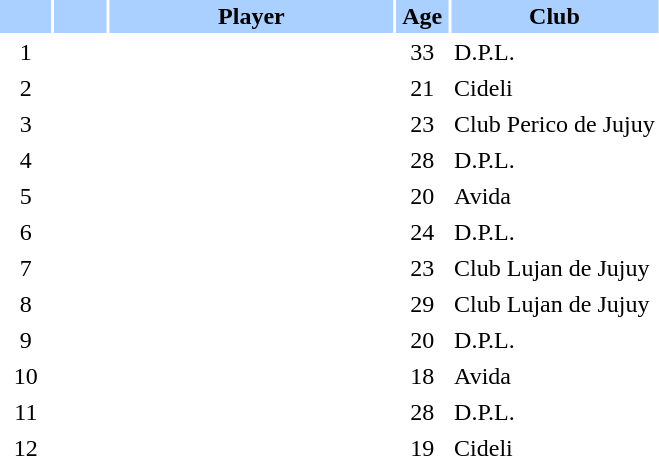<table class="sortable" border="0" cellspacing="2" cellpadding="2">
<tr style="background-color:#AAD0FF">
<th width=8%></th>
<th width=8%></th>
<th width=44%>Player</th>
<th width=8%>Age</th>
<th width=32%>Club</th>
</tr>
<tr>
<td style="text-align: center;">1</td>
<td style="text-align: center;"></td>
<td></td>
<td style="text-align: center;">33</td>
<td>D.P.L.</td>
</tr>
<tr>
<td style="text-align: center;">2</td>
<td style="text-align: center;"></td>
<td></td>
<td style="text-align: center;">21</td>
<td>Cideli</td>
</tr>
<tr>
<td style="text-align: center;">3</td>
<td style="text-align: center;"></td>
<td></td>
<td style="text-align: center;">23</td>
<td>Club Perico de Jujuy</td>
</tr>
<tr>
<td style="text-align: center;">4</td>
<td style="text-align: center;"></td>
<td></td>
<td style="text-align: center;">28</td>
<td>D.P.L.</td>
</tr>
<tr>
<td style="text-align: center;">5</td>
<td style="text-align: center;"></td>
<td></td>
<td style="text-align: center;">20</td>
<td>Avida</td>
</tr>
<tr>
<td style="text-align: center;">6</td>
<td style="text-align: center;"></td>
<td></td>
<td style="text-align: center;">24</td>
<td>D.P.L.</td>
</tr>
<tr>
<td style="text-align: center;">7</td>
<td style="text-align: center;"></td>
<td></td>
<td style="text-align: center;">23</td>
<td>Club Lujan de Jujuy</td>
</tr>
<tr>
<td style="text-align: center;">8</td>
<td style="text-align: center;"></td>
<td></td>
<td style="text-align: center;">29</td>
<td>Club Lujan de Jujuy</td>
</tr>
<tr>
<td style="text-align: center;">9</td>
<td style="text-align: center;"></td>
<td></td>
<td style="text-align: center;">20</td>
<td>D.P.L.</td>
</tr>
<tr>
<td style="text-align: center;">10</td>
<td style="text-align: center;"></td>
<td></td>
<td style="text-align: center;">18</td>
<td>Avida</td>
</tr>
<tr>
<td style="text-align: center;">11</td>
<td style="text-align: center;"></td>
<td></td>
<td style="text-align: center;">28</td>
<td>D.P.L.</td>
</tr>
<tr>
<td style="text-align: center;">12</td>
<td style="text-align: center;"></td>
<td></td>
<td style="text-align: center;">19</td>
<td>Cideli</td>
</tr>
</table>
